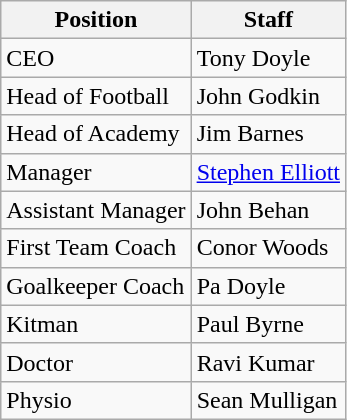<table class=wikitable>
<tr>
<th style="color:red background:black">Position</th>
<th style="color:red background:black">Staff</th>
</tr>
<tr>
<td>CEO</td>
<td>Tony Doyle</td>
</tr>
<tr>
<td>Head of Football</td>
<td>John Godkin</td>
</tr>
<tr>
<td>Head of Academy</td>
<td>Jim Barnes</td>
</tr>
<tr>
<td>Manager</td>
<td><a href='#'>Stephen Elliott</a></td>
</tr>
<tr>
<td>Assistant Manager</td>
<td>John Behan</td>
</tr>
<tr>
<td>First Team Coach</td>
<td>Conor Woods</td>
</tr>
<tr>
<td>Goalkeeper Coach</td>
<td>Pa Doyle</td>
</tr>
<tr>
<td>Kitman</td>
<td>Paul Byrne</td>
</tr>
<tr>
<td>Doctor</td>
<td>Ravi Kumar</td>
</tr>
<tr>
<td>Physio</td>
<td>Sean Mulligan</td>
</tr>
</table>
